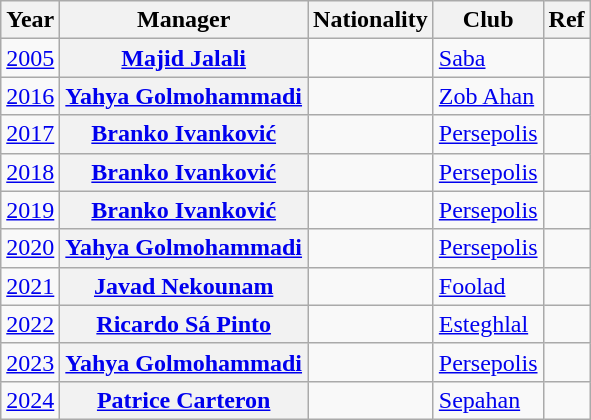<table class="sortable wikitable plainrowheaders">
<tr>
<th scope="col">Year</th>
<th scope="col">Manager</th>
<th scope="col">Nationality</th>
<th scope="col">Club</th>
<th scope="col" class="unsortable">Ref</th>
</tr>
<tr>
<td align=center><a href='#'>2005</a></td>
<th scope="row"><a href='#'>Majid Jalali</a></th>
<td></td>
<td><a href='#'>Saba</a></td>
<td></td>
</tr>
<tr>
<td align=center><a href='#'>2016</a></td>
<th scope="row"><a href='#'>Yahya Golmohammadi</a></th>
<td></td>
<td><a href='#'>Zob Ahan</a></td>
<td></td>
</tr>
<tr>
<td align=center><a href='#'>2017</a></td>
<th scope="row"><a href='#'>Branko Ivanković</a></th>
<td></td>
<td><a href='#'>Persepolis</a></td>
<td></td>
</tr>
<tr>
<td align=center><a href='#'>2018</a></td>
<th scope="row"><a href='#'>Branko Ivanković</a></th>
<td></td>
<td><a href='#'>Persepolis</a></td>
<td></td>
</tr>
<tr>
<td align=center><a href='#'>2019</a></td>
<th scope="row"><a href='#'>Branko Ivanković</a></th>
<td></td>
<td><a href='#'>Persepolis</a></td>
<td></td>
</tr>
<tr>
<td align=center><a href='#'>2020</a></td>
<th scope="row"><a href='#'>Yahya Golmohammadi</a></th>
<td></td>
<td><a href='#'>Persepolis</a></td>
<td></td>
</tr>
<tr>
<td align=center><a href='#'>2021</a></td>
<th scope="row"><a href='#'>Javad Nekounam</a></th>
<td></td>
<td><a href='#'>Foolad</a></td>
<td></td>
</tr>
<tr>
<td align=center><a href='#'>2022</a></td>
<th scope="row"><a href='#'>Ricardo Sá Pinto</a></th>
<td></td>
<td><a href='#'>Esteghlal</a></td>
<td></td>
</tr>
<tr>
<td align=center><a href='#'>2023</a></td>
<th scope="row"><a href='#'>Yahya Golmohammadi</a></th>
<td></td>
<td><a href='#'>Persepolis</a></td>
<td></td>
</tr>
<tr>
<td align=center><a href='#'>2024</a></td>
<th scope="row"><a href='#'>Patrice Carteron</a></th>
<td></td>
<td><a href='#'>Sepahan</a></td>
<td></td>
</tr>
</table>
